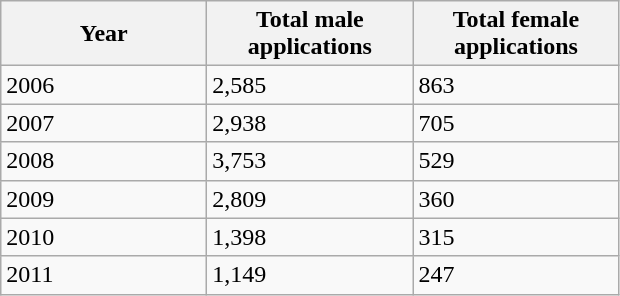<table class="wikitable">
<tr>
<th scope="col" style="width:130px;">Year</th>
<th scope="col" style="width:130px;">Total male applications</th>
<th scope="col" style="width:130px;">Total female applications</th>
</tr>
<tr>
<td>2006</td>
<td>2,585</td>
<td>863</td>
</tr>
<tr>
<td>2007</td>
<td>2,938</td>
<td>705</td>
</tr>
<tr>
<td>2008</td>
<td>3,753</td>
<td>529</td>
</tr>
<tr>
<td>2009</td>
<td>2,809</td>
<td>360</td>
</tr>
<tr>
<td>2010</td>
<td>1,398</td>
<td>315</td>
</tr>
<tr>
<td>2011</td>
<td>1,149</td>
<td>247</td>
</tr>
</table>
